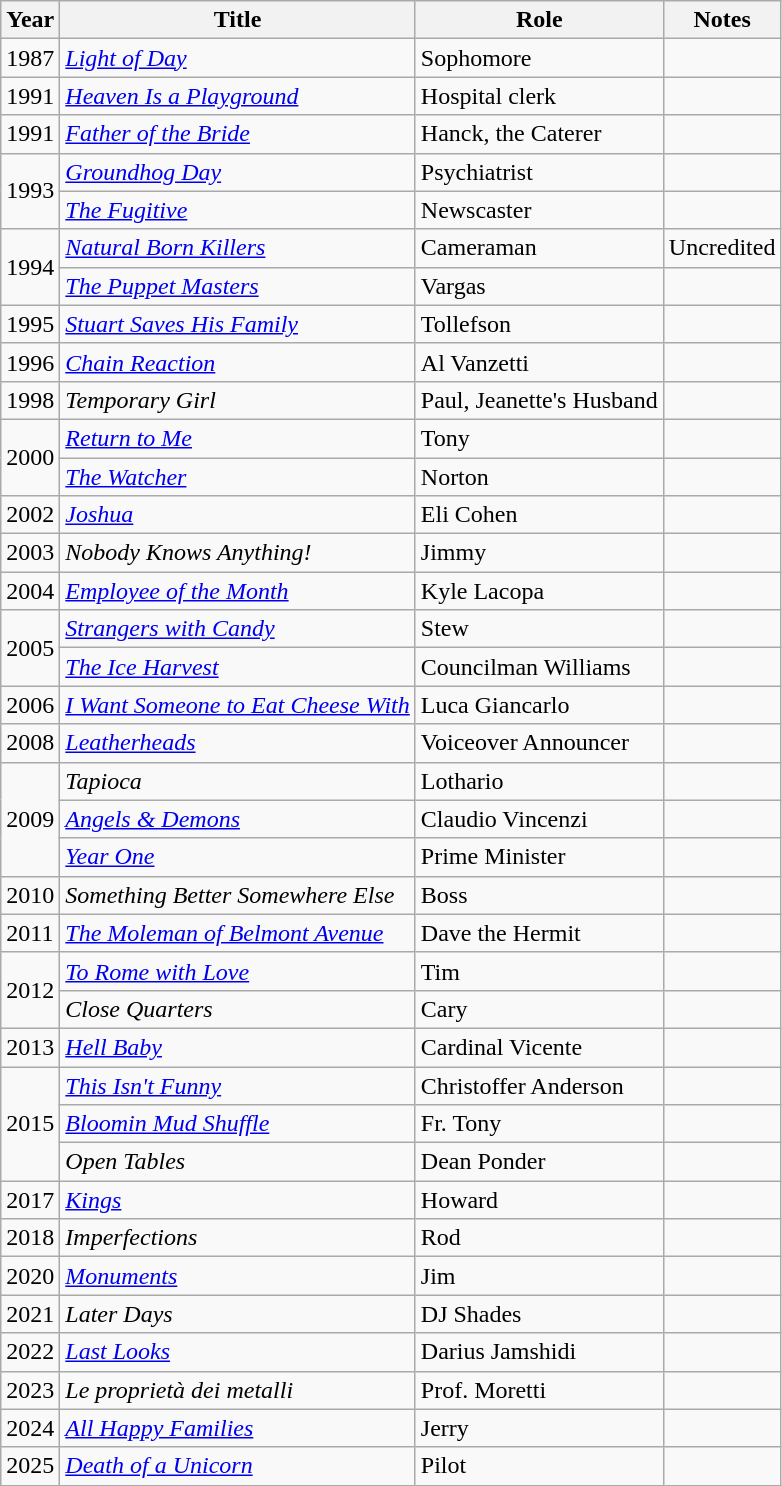<table class="wikitable sortable">
<tr>
<th>Year</th>
<th>Title</th>
<th>Role</th>
<th>Notes</th>
</tr>
<tr>
<td>1987</td>
<td><em><a href='#'>Light of Day</a></em></td>
<td>Sophomore</td>
<td></td>
</tr>
<tr>
<td>1991</td>
<td><a href='#'><em>Heaven Is a Playground</em></a></td>
<td>Hospital clerk</td>
<td></td>
</tr>
<tr>
<td>1991</td>
<td><a href='#'><em>Father of the Bride</em></a></td>
<td>Hanck, the Caterer</td>
<td></td>
</tr>
<tr>
<td rowspan="2">1993</td>
<td><a href='#'><em>Groundhog Day</em></a></td>
<td>Psychiatrist</td>
<td></td>
</tr>
<tr>
<td><a href='#'><em>The Fugitive</em></a></td>
<td>Newscaster</td>
<td></td>
</tr>
<tr>
<td rowspan="2">1994</td>
<td><em><a href='#'>Natural Born Killers</a></em></td>
<td>Cameraman</td>
<td>Uncredited</td>
</tr>
<tr>
<td><a href='#'><em>The Puppet Masters</em></a></td>
<td>Vargas</td>
<td></td>
</tr>
<tr>
<td>1995</td>
<td><em><a href='#'>Stuart Saves His Family</a></em></td>
<td>Tollefson</td>
<td></td>
</tr>
<tr>
<td>1996</td>
<td><a href='#'><em>Chain Reaction</em></a></td>
<td>Al Vanzetti</td>
<td></td>
</tr>
<tr>
<td>1998</td>
<td><em>Temporary Girl</em></td>
<td>Paul, Jeanette's Husband</td>
<td></td>
</tr>
<tr>
<td rowspan="2">2000</td>
<td><em><a href='#'>Return to Me</a></em></td>
<td>Tony</td>
<td></td>
</tr>
<tr>
<td><a href='#'><em>The Watcher</em></a></td>
<td>Norton</td>
<td></td>
</tr>
<tr>
<td>2002</td>
<td><a href='#'><em>Joshua</em></a></td>
<td>Eli Cohen</td>
<td></td>
</tr>
<tr>
<td>2003</td>
<td><em>Nobody Knows Anything!</em></td>
<td>Jimmy</td>
<td></td>
</tr>
<tr>
<td>2004</td>
<td><a href='#'><em>Employee of the Month</em></a></td>
<td>Kyle Lacopa</td>
<td></td>
</tr>
<tr>
<td rowspan="2">2005</td>
<td><a href='#'><em>Strangers with Candy</em></a></td>
<td>Stew</td>
<td></td>
</tr>
<tr>
<td><em><a href='#'>The Ice Harvest</a></em></td>
<td>Councilman Williams</td>
<td></td>
</tr>
<tr>
<td>2006</td>
<td><em><a href='#'>I Want Someone to Eat Cheese With</a></em></td>
<td>Luca Giancarlo</td>
<td></td>
</tr>
<tr>
<td>2008</td>
<td><em><a href='#'>Leatherheads</a></em></td>
<td>Voiceover Announcer</td>
<td></td>
</tr>
<tr>
<td rowspan="3">2009</td>
<td><em>Tapioca</em></td>
<td>Lothario</td>
<td></td>
</tr>
<tr>
<td><a href='#'><em>Angels & Demons</em></a></td>
<td>Claudio Vincenzi</td>
<td></td>
</tr>
<tr>
<td><a href='#'><em>Year One</em></a></td>
<td>Prime Minister</td>
<td></td>
</tr>
<tr>
<td>2010</td>
<td><em>Something Better Somewhere Else</em></td>
<td>Boss</td>
<td></td>
</tr>
<tr>
<td>2011</td>
<td><em><a href='#'>The Moleman of Belmont Avenue</a></em></td>
<td>Dave the Hermit</td>
<td></td>
</tr>
<tr>
<td rowspan="2">2012</td>
<td><a href='#'><em>To Rome with Love</em></a></td>
<td>Tim</td>
<td></td>
</tr>
<tr>
<td><em>Close Quarters</em></td>
<td>Cary</td>
<td></td>
</tr>
<tr>
<td>2013</td>
<td><em><a href='#'>Hell Baby</a></em></td>
<td>Cardinal Vicente</td>
<td></td>
</tr>
<tr>
<td rowspan="3">2015</td>
<td><em><a href='#'>This Isn't Funny</a></em></td>
<td>Christoffer Anderson</td>
<td></td>
</tr>
<tr>
<td><em><a href='#'>Bloomin Mud Shuffle</a></em></td>
<td>Fr. Tony</td>
<td></td>
</tr>
<tr>
<td><em>Open Tables</em></td>
<td>Dean Ponder</td>
<td></td>
</tr>
<tr>
<td>2017</td>
<td><a href='#'><em>Kings</em></a></td>
<td>Howard</td>
<td></td>
</tr>
<tr>
<td>2018</td>
<td><em>Imperfections</em></td>
<td>Rod</td>
<td></td>
</tr>
<tr>
<td>2020</td>
<td><a href='#'><em>Monuments</em></a></td>
<td>Jim</td>
<td></td>
</tr>
<tr>
<td>2021</td>
<td><em>Later Days</em></td>
<td>DJ Shades</td>
<td></td>
</tr>
<tr>
<td>2022</td>
<td><em><a href='#'>Last Looks</a></em></td>
<td>Darius Jamshidi</td>
<td></td>
</tr>
<tr>
<td>2023</td>
<td><em>Le proprietà dei metalli</em></td>
<td>Prof. Moretti</td>
<td></td>
</tr>
<tr>
<td>2024</td>
<td><em><a href='#'>All Happy Families</a></em></td>
<td>Jerry</td>
<td></td>
</tr>
<tr>
<td>2025</td>
<td><em><a href='#'>Death of a Unicorn</a></em></td>
<td>Pilot</td>
<td></td>
</tr>
</table>
